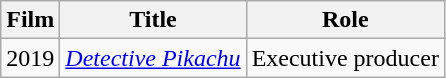<table class="wikitable">
<tr>
<th>Film</th>
<th>Title</th>
<th>Role</th>
</tr>
<tr>
<td>2019</td>
<td><a href='#'><em>Detective Pikachu</em></a></td>
<td>Executive producer</td>
</tr>
</table>
